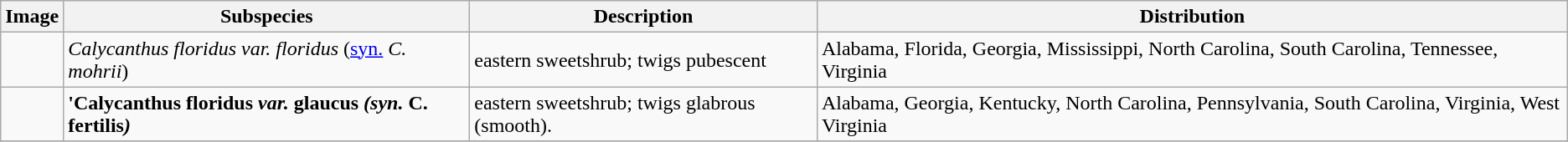<table class="wikitable">
<tr>
<th>Image</th>
<th>Subspecies</th>
<th>Description</th>
<th>Distribution</th>
</tr>
<tr>
<td></td>
<td><em>Calycanthus floridus var. floridus </em>(<a href='#'>syn.</a> <em>C. mohrii</em>)</td>
<td>eastern sweetshrub; twigs pubescent</td>
<td>Alabama, Florida, Georgia, Mississippi, North Carolina, South Carolina, Tennessee, Virginia</td>
</tr>
<tr>
<td></td>
<td><strong>'Calycanthus floridus<em> var. </em>glaucus<em>  (syn. </em>C. fertilis<em>)</td>
<td>eastern sweetshrub; twigs glabrous (smooth).</td>
<td>Alabama, Georgia, Kentucky, North Carolina, Pennsylvania, South Carolina, Virginia, West Virginia</td>
</tr>
<tr>
</tr>
</table>
